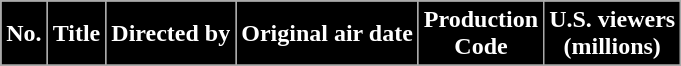<table class="wikitable plainrowheaders">
<tr>
<th ! style="background:#000; color:#fff; text-align:center;">No.</th>
<th ! style="background:#000; color:#fff; text-align:center;">Title</th>
<th ! style="background:#000; color:#fff; text-align:center;">Directed by</th>
<th ! style="background:#000; color:#fff; text-align:center;">Original air date</th>
<th ! style="background:#000; color:#fff; text-align:center;">Production<br>Code</th>
<th ! style="background:#000; color:#fff; text-align:center;">U.S. viewers<br>(millions)</th>
</tr>
<tr>
</tr>
</table>
